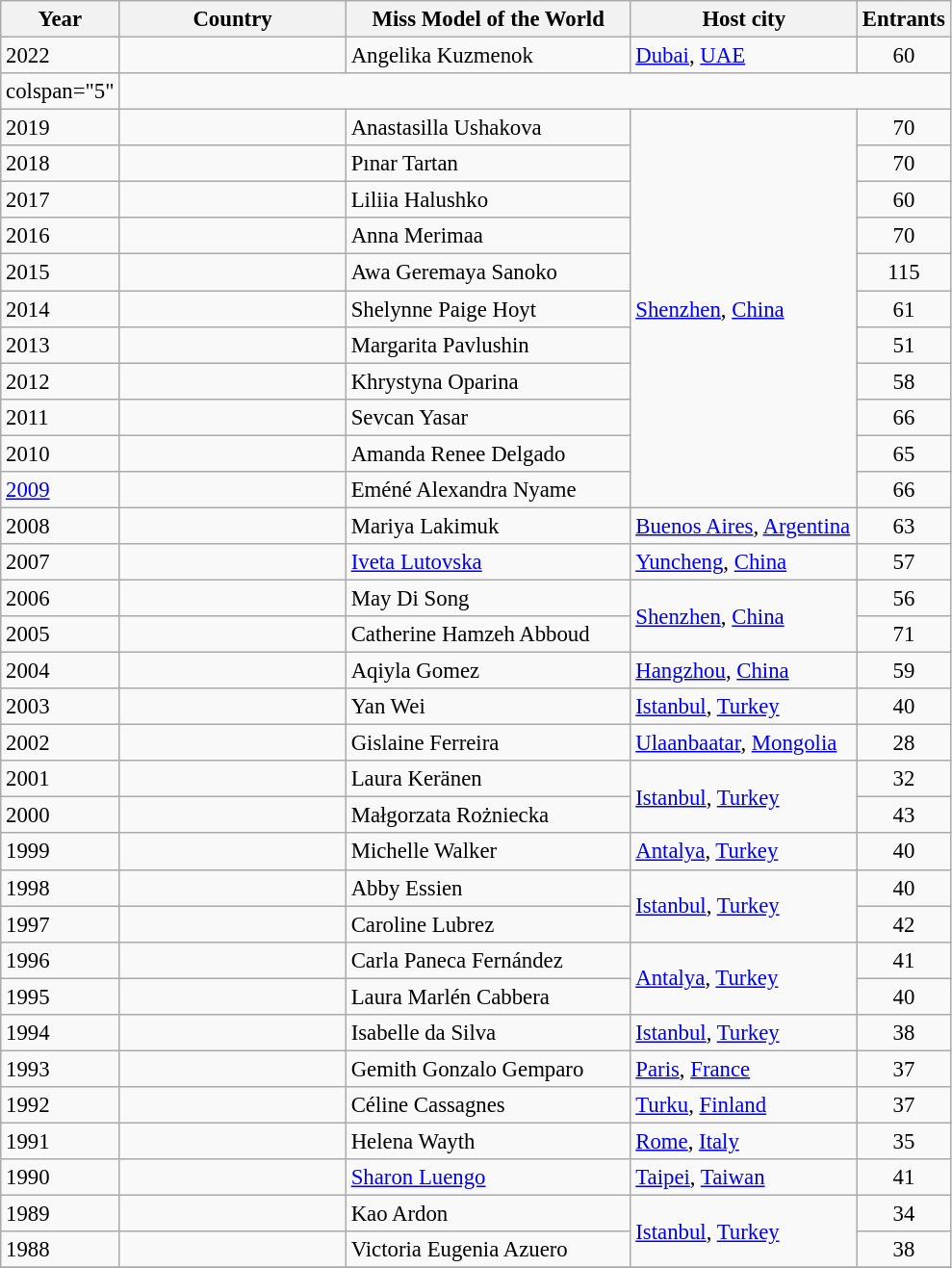<table class="wikitable sortable" style="font-size: 95%;">
<tr>
<th width="40">Year</th>
<th width="150">Country</th>
<th width="190">Miss Model of the World</th>
<th width="150">Host city</th>
<th width="5">Entrants</th>
</tr>
<tr>
<td>2022</td>
<td></td>
<td>Angelika Kuzmenok</td>
<td><a href='#'>Dubai</a>, <a href='#'>UAE</a></td>
<td style="text-align:center;">60</td>
</tr>
<tr>
<td>colspan="5" </td>
</tr>
<tr>
<td>2019</td>
<td></td>
<td>Anastasilla Ushakova</td>
<td rowspan = "11"><a href='#'>Shenzhen</a>, <a href='#'>China</a></td>
<td style="text-align:center;">70</td>
</tr>
<tr>
<td>2018</td>
<td></td>
<td>Pınar Tartan</td>
<td style="text-align:center;">70</td>
</tr>
<tr>
<td>2017</td>
<td></td>
<td>Liliia Halushko</td>
<td style="text-align:center;">60</td>
</tr>
<tr>
<td>2016</td>
<td></td>
<td>Anna Merimaa</td>
<td style="text-align:center;">70</td>
</tr>
<tr>
<td>2015</td>
<td></td>
<td>Awa Geremaya Sanoko</td>
<td style="text-align:center;">115</td>
</tr>
<tr>
<td>2014</td>
<td></td>
<td>Shelynne Paige Hoyt</td>
<td style="text-align:center;">61</td>
</tr>
<tr>
<td>2013</td>
<td></td>
<td>Margarita Pavlushin</td>
<td style="text-align:center;">51</td>
</tr>
<tr>
<td>2012</td>
<td></td>
<td>Khrystyna Oparina</td>
<td style="text-align:center;">58</td>
</tr>
<tr>
<td>2011</td>
<td></td>
<td>Sevcan Yasar</td>
<td style="text-align:center;">66</td>
</tr>
<tr>
<td>2010</td>
<td></td>
<td>Amanda Renee Delgado</td>
<td style="text-align:center;">65</td>
</tr>
<tr>
<td><a href='#'>2009</a></td>
<td></td>
<td>Eméné Alexandra Nyame</td>
<td style="text-align:center;">66</td>
</tr>
<tr>
<td>2008</td>
<td></td>
<td>Mariya Lakimuk</td>
<td><a href='#'>Buenos Aires</a>, <a href='#'>Argentina</a></td>
<td style="text-align:center;">63</td>
</tr>
<tr>
<td>2007</td>
<td></td>
<td><a href='#'>Iveta Lutovska</a></td>
<td><a href='#'>Yuncheng</a>, <a href='#'>China</a></td>
<td style="text-align:center;">57</td>
</tr>
<tr>
<td>2006</td>
<td></td>
<td>May Di Song</td>
<td rowspan = "2"><a href='#'>Shenzhen</a>, <a href='#'>China</a></td>
<td style="text-align:center;">56</td>
</tr>
<tr>
<td>2005</td>
<td></td>
<td>Catherine Hamzeh Abboud</td>
<td style="text-align:center;">71</td>
</tr>
<tr>
<td>2004</td>
<td></td>
<td>Aqiyla Gomez</td>
<td><a href='#'>Hangzhou</a>, <a href='#'>China</a></td>
<td style="text-align:center;">59</td>
</tr>
<tr>
<td>2003</td>
<td></td>
<td>Yan Wei</td>
<td><a href='#'>Istanbul</a>, <a href='#'>Turkey</a></td>
<td style="text-align:center;">40</td>
</tr>
<tr>
<td>2002</td>
<td></td>
<td>Gislaine Ferreira</td>
<td><a href='#'>Ulaanbaatar</a>, <a href='#'>Mongolia</a></td>
<td style="text-align:center;">28</td>
</tr>
<tr>
<td>2001</td>
<td></td>
<td>Laura Keränen</td>
<td rowspan = "2"><a href='#'>Istanbul</a>, <a href='#'>Turkey</a></td>
<td style="text-align:center;">32</td>
</tr>
<tr>
<td>2000</td>
<td></td>
<td>Małgorzata Rożniecka</td>
<td style="text-align:center;">43</td>
</tr>
<tr>
<td>1999</td>
<td></td>
<td>Michelle Walker</td>
<td><a href='#'>Antalya</a>, <a href='#'>Turkey</a></td>
<td style="text-align:center;">40</td>
</tr>
<tr>
<td>1998</td>
<td></td>
<td>Abby Essien</td>
<td rowspan = "2"><a href='#'>Istanbul</a>, <a href='#'>Turkey</a></td>
<td style="text-align:center;">40</td>
</tr>
<tr>
<td>1997</td>
<td></td>
<td>Caroline Lubrez</td>
<td style="text-align:center;">42</td>
</tr>
<tr>
<td>1996</td>
<td></td>
<td>Carla Paneca Fernández</td>
<td rowspan = "2"><a href='#'>Antalya</a>, <a href='#'>Turkey</a></td>
<td style="text-align:center;">41</td>
</tr>
<tr>
<td>1995</td>
<td></td>
<td>Laura Marlén Cabbera</td>
<td style="text-align:center;">40</td>
</tr>
<tr>
<td>1994</td>
<td></td>
<td>Isabelle da Silva</td>
<td><a href='#'>Istanbul</a>, <a href='#'>Turkey</a></td>
<td style="text-align:center;">38</td>
</tr>
<tr>
<td>1993</td>
<td></td>
<td>Gemith Gonzalo Gemparo</td>
<td><a href='#'>Paris</a>, <a href='#'>France</a></td>
<td style="text-align:center;">37</td>
</tr>
<tr>
<td>1992</td>
<td></td>
<td>Céline Cassagnes</td>
<td><a href='#'>Turku</a>, <a href='#'>Finland</a></td>
<td style="text-align:center;">37</td>
</tr>
<tr>
<td>1991</td>
<td></td>
<td>Helena Wayth</td>
<td><a href='#'>Rome</a>, <a href='#'>Italy</a></td>
<td style="text-align:center;">35</td>
</tr>
<tr>
<td>1990</td>
<td></td>
<td><a href='#'>Sharon Luengo</a></td>
<td><a href='#'>Taipei</a>, <a href='#'>Taiwan</a></td>
<td style="text-align:center;">41</td>
</tr>
<tr>
<td>1989</td>
<td></td>
<td>Kao Ardon</td>
<td rowspan = "2"><a href='#'>Istanbul</a>, <a href='#'>Turkey</a></td>
<td style="text-align:center;">34</td>
</tr>
<tr>
<td>1988</td>
<td></td>
<td>Victoria Eugenia Azuero</td>
<td style="text-align:center;">38</td>
</tr>
<tr>
</tr>
</table>
